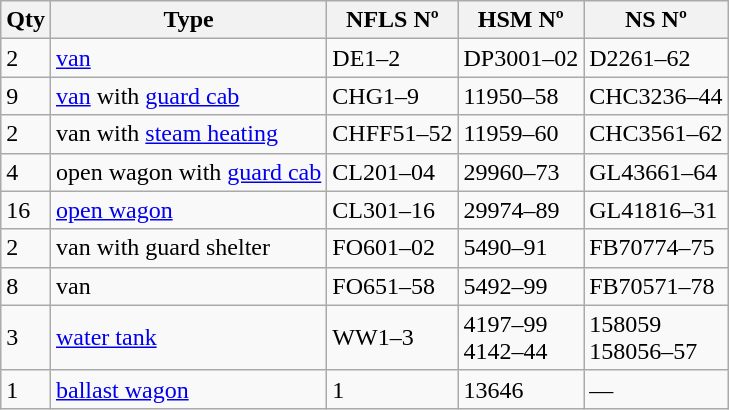<table class="wikitable">
<tr>
<th>Qty</th>
<th>Type</th>
<th>NFLS Nº</th>
<th>HSM Nº</th>
<th>NS Nº</th>
</tr>
<tr>
<td>2</td>
<td><a href='#'>van</a></td>
<td>DE1–2</td>
<td>DP3001–02</td>
<td>D2261–62</td>
</tr>
<tr>
<td>9</td>
<td><a href='#'>van</a> with <a href='#'>guard cab</a></td>
<td>CHG1–9</td>
<td>11950–58</td>
<td>CHC3236–44</td>
</tr>
<tr>
<td>2</td>
<td>van with <a href='#'>steam heating</a></td>
<td>CHFF51–52</td>
<td>11959–60</td>
<td>CHC3561–62</td>
</tr>
<tr>
<td>4</td>
<td>open wagon with <a href='#'>guard cab</a></td>
<td>CL201–04</td>
<td>29960–73</td>
<td>GL43661–64</td>
</tr>
<tr>
<td>16</td>
<td><a href='#'>open wagon</a></td>
<td>CL301–16</td>
<td>29974–89</td>
<td>GL41816–31</td>
</tr>
<tr>
<td>2</td>
<td>van with guard shelter</td>
<td>FO601–02</td>
<td>5490–91</td>
<td>FB70774–75</td>
</tr>
<tr>
<td>8</td>
<td>van</td>
<td>FO651–58</td>
<td>5492–99</td>
<td>FB70571–78</td>
</tr>
<tr>
<td>3</td>
<td><a href='#'>water tank</a> </td>
<td>WW1–3</td>
<td>4197–99 <br>4142–44 </td>
<td>158059<br>158056–57</td>
</tr>
<tr>
<td>1</td>
<td><a href='#'>ballast wagon</a></td>
<td>1</td>
<td>13646</td>
<td>—</td>
</tr>
</table>
